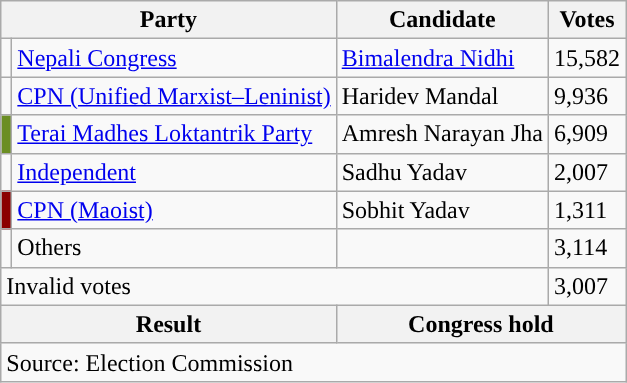<table class="wikitable">
<tr>
<th colspan="2">Party</th>
<th>Candidate</th>
<th>Votes</th>
</tr>
<tr>
<td style="background-color:"></td>
<td><a href='#'>Nepali Congress</a></td>
<td><a href='#'>Bimalendra Nidhi</a></td>
<td>15,582</td>
</tr>
<tr>
<td style="background-color:"></td>
<td><a href='#'>CPN (Unified Marxist–Leninist)</a></td>
<td>Haridev Mandal</td>
<td>9,936</td>
</tr>
<tr>
<td style="background-color:olivedrab"></td>
<td><a href='#'>Terai Madhes Loktantrik Party</a></td>
<td>Amresh Narayan Jha</td>
<td>6,909</td>
</tr>
<tr>
<td style="background-color:"></td>
<td><a href='#'>Independent</a></td>
<td>Sadhu Yadav</td>
<td>2,007</td>
</tr>
<tr>
<td style="background-color:darkred"></td>
<td><a href='#'>CPN (Maoist)</a></td>
<td>Sobhit Yadav</td>
<td>1,311</td>
</tr>
<tr>
<td></td>
<td>Others</td>
<td></td>
<td>3,114</td>
</tr>
<tr>
<td colspan="3">Invalid votes</td>
<td>3,007</td>
</tr>
<tr>
<th colspan="2">Result</th>
<th colspan="2">Congress hold</th>
</tr>
<tr>
<td colspan="4">Source: Election Commission</td>
</tr>
</table>
